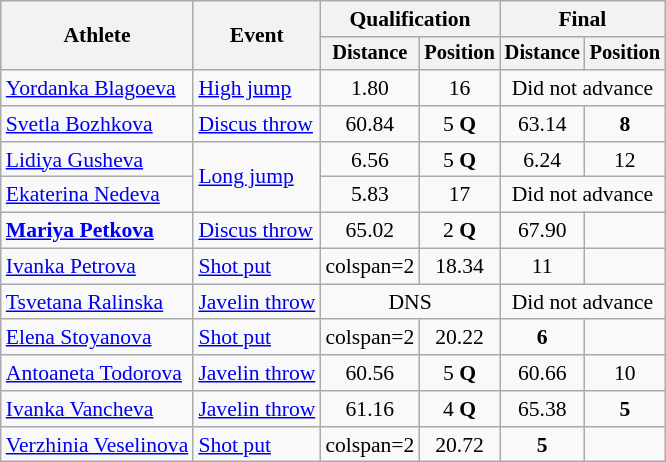<table class=wikitable style="font-size:90%">
<tr>
<th rowspan="2">Athlete</th>
<th rowspan="2">Event</th>
<th colspan="2">Qualification</th>
<th colspan="2">Final</th>
</tr>
<tr style="font-size:95%">
<th>Distance</th>
<th>Position</th>
<th>Distance</th>
<th>Position</th>
</tr>
<tr align=center>
<td align=left><a href='#'>Yordanka Blagoeva</a></td>
<td align=left rowspan=1><a href='#'>High jump</a></td>
<td>1.80</td>
<td>16</td>
<td colspan=2>Did not advance</td>
</tr>
<tr align=center>
<td align=left><a href='#'>Svetla Bozhkova</a></td>
<td align=left rowspan=1><a href='#'>Discus throw</a></td>
<td>60.84</td>
<td>5 <strong>Q</strong></td>
<td>63.14</td>
<td><strong>8</strong></td>
</tr>
<tr align=center>
<td align=left><a href='#'>Lidiya Gusheva</a></td>
<td align=left rowspan=2><a href='#'>Long jump</a></td>
<td>6.56</td>
<td>5 <strong>Q</strong></td>
<td>6.24</td>
<td>12</td>
</tr>
<tr align=center>
<td align=left><a href='#'>Ekaterina Nedeva</a></td>
<td>5.83</td>
<td>17</td>
<td colspan=2>Did not advance</td>
</tr>
<tr align=center>
<td align=left><strong><a href='#'>Mariya Petkova</a></strong></td>
<td align=left rowspan=1><a href='#'>Discus throw</a></td>
<td>65.02</td>
<td>2 <strong>Q</strong></td>
<td>67.90</td>
<td></td>
</tr>
<tr align=center>
<td align=left><a href='#'>Ivanka Petrova</a></td>
<td align=left><a href='#'>Shot put</a></td>
<td>colspan=2 </td>
<td>18.34</td>
<td>11</td>
</tr>
<tr align=center>
<td align=left><a href='#'>Tsvetana Ralinska</a></td>
<td align=left><a href='#'>Javelin throw</a></td>
<td colspan=2>DNS</td>
<td colspan=2>Did not advance</td>
</tr>
<tr align=center>
<td align=left><a href='#'>Elena Stoyanova</a></td>
<td align=left><a href='#'>Shot put</a></td>
<td>colspan=2 </td>
<td>20.22</td>
<td><strong>6</strong></td>
</tr>
<tr align=center>
<td align=left><a href='#'>Antoaneta Todorova</a></td>
<td align=left><a href='#'>Javelin throw</a></td>
<td>60.56</td>
<td>5 <strong>Q</strong></td>
<td>60.66</td>
<td>10</td>
</tr>
<tr align=center>
<td align=left><a href='#'>Ivanka Vancheva</a></td>
<td align=left><a href='#'>Javelin throw</a></td>
<td>61.16</td>
<td>4 <strong>Q</strong></td>
<td>65.38</td>
<td><strong>5</strong></td>
</tr>
<tr align=center>
<td align=left><a href='#'>Verzhinia Veselinova</a></td>
<td align=left><a href='#'>Shot put</a></td>
<td>colspan=2 </td>
<td>20.72</td>
<td><strong>5</strong></td>
</tr>
</table>
